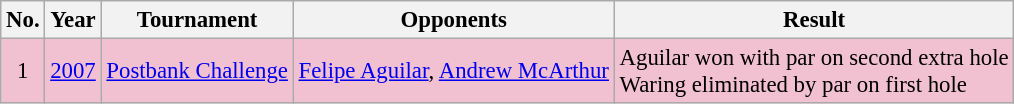<table class="wikitable" style="font-size:95%;">
<tr>
<th>No.</th>
<th>Year</th>
<th>Tournament</th>
<th>Opponents</th>
<th>Result</th>
</tr>
<tr style="background:#F2C1D1;">
<td align=center>1</td>
<td><a href='#'>2007</a></td>
<td><a href='#'>Postbank Challenge</a></td>
<td> <a href='#'>Felipe Aguilar</a>,  <a href='#'>Andrew McArthur</a></td>
<td>Aguilar won with par on second extra hole<br>Waring eliminated by par on first hole</td>
</tr>
</table>
